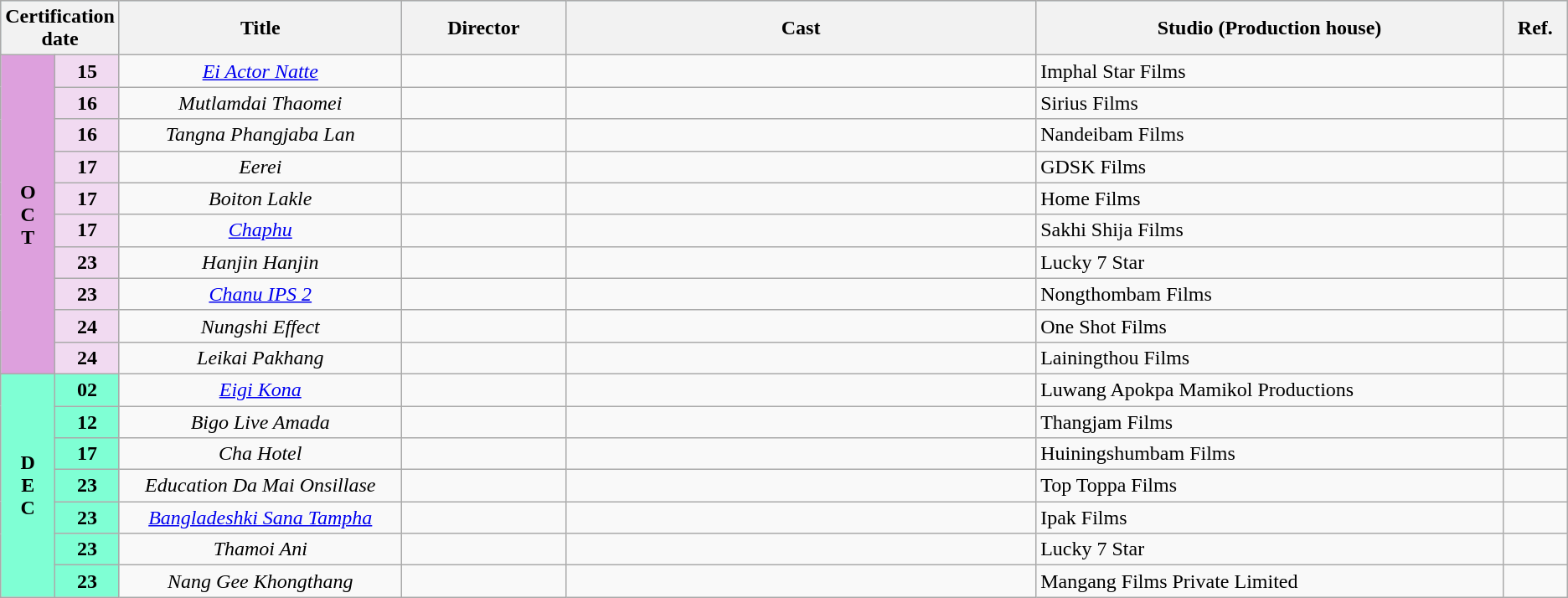<table class="wikitable">
<tr style="background:#b0e0e6; text-align:center;">
<th colspan="2" style="width:6%;"><strong>Certification date</strong></th>
<th style="width:18%;"><strong>Title</strong></th>
<th style="width:10.5%;"><strong>Director</strong></th>
<th style="width:30%;"><strong>Cast</strong></th>
<th><strong>Studio (Production house)</strong></th>
<th>Ref.</th>
</tr>
<tr October>
<td rowspan="10" style="text-align:center; background:plum; textcolor:#000;"><strong>O<br>C<br>T</strong></td>
<td rowspan="1" style="text-align:center;background:#f1daf1;"><strong>15</strong></td>
<td style="text-align:center;"><em><a href='#'>Ei Actor Natte</a></em></td>
<td></td>
<td></td>
<td>Imphal Star Films</td>
<td></td>
</tr>
<tr>
<td rowspan="1" style="text-align:center;background:#f1daf1;"><strong>16</strong></td>
<td style="text-align:center;"><em>Mutlamdai Thaomei</em></td>
<td></td>
<td></td>
<td>Sirius Films</td>
<td></td>
</tr>
<tr>
<td rowspan="1" style="text-align:center;background:#f1daf1;"><strong>16</strong></td>
<td style="text-align:center;"><em>Tangna Phangjaba Lan</em></td>
<td></td>
<td></td>
<td>Nandeibam Films</td>
<td></td>
</tr>
<tr>
<td rowspan="1" style="text-align:center;background:#f1daf1;"><strong>17</strong></td>
<td style="text-align:center;"><em>Eerei</em></td>
<td></td>
<td></td>
<td>GDSK Films</td>
<td></td>
</tr>
<tr>
<td rowspan="1" style="text-align:center;background:#f1daf1;"><strong>17</strong></td>
<td style="text-align:center;"><em>Boiton Lakle</em></td>
<td></td>
<td></td>
<td>Home Films</td>
<td></td>
</tr>
<tr>
<td rowspan="1" style="text-align:center;background:#f1daf1;"><strong>17</strong></td>
<td style="text-align:center;"><em><a href='#'>Chaphu</a></em></td>
<td></td>
<td></td>
<td>Sakhi Shija Films</td>
<td></td>
</tr>
<tr>
<td rowspan="1" style="text-align:center;background:#f1daf1;"><strong>23</strong></td>
<td style="text-align:center;"><em>Hanjin Hanjin</em></td>
<td></td>
<td></td>
<td>Lucky 7 Star</td>
<td></td>
</tr>
<tr>
<td rowspan="1" style="text-align:center;background:#f1daf1;"><strong>23</strong></td>
<td style="text-align:center;"><em><a href='#'>Chanu IPS 2</a></em></td>
<td></td>
<td></td>
<td>Nongthombam Films</td>
<td></td>
</tr>
<tr>
<td rowspan="1" style="text-align:center;background:#f1daf1;"><strong>24</strong></td>
<td style="text-align:center;"><em>Nungshi Effect</em></td>
<td></td>
<td></td>
<td>One Shot Films</td>
<td></td>
</tr>
<tr>
<td rowspan="1" style="text-align:center;background:#f1daf1;"><strong>24</strong></td>
<td style="text-align:center;"><em>Leikai Pakhang</em></td>
<td></td>
<td></td>
<td>Lainingthou Films</td>
<td></td>
</tr>
<tr December>
<td rowspan="7" style="text-align:center; background:#7FFFD4; textcolor:#000;"><strong>D<br>E<br>C</strong></td>
<td rowspan="1" style="text-align:center;background:#7FFFD4;"><strong>02</strong></td>
<td style="text-align:center;"><em><a href='#'>Eigi Kona</a></em></td>
<td></td>
<td></td>
<td>Luwang Apokpa Mamikol Productions</td>
<td></td>
</tr>
<tr>
<td rowspan="1" style="text-align:center;background:#7FFFD4;"><strong>12</strong></td>
<td style="text-align:center;"><em>Bigo Live Amada</em></td>
<td></td>
<td></td>
<td>Thangjam Films</td>
<td></td>
</tr>
<tr>
<td rowspan="1" style="text-align:center;background:#7FFFD4;"><strong>17</strong></td>
<td style="text-align:center;"><em>Cha Hotel</em></td>
<td></td>
<td></td>
<td>Huiningshumbam Films</td>
<td></td>
</tr>
<tr>
<td rowspan="1" style="text-align:center;background:#7FFFD4;"><strong>23</strong></td>
<td style="text-align:center;"><em>Education Da Mai Onsillase</em></td>
<td></td>
<td></td>
<td>Top Toppa Films</td>
<td></td>
</tr>
<tr>
<td rowspan="1" style="text-align:center;background:#7FFFD4;"><strong>23</strong></td>
<td style="text-align:center;"><em><a href='#'>Bangladeshki Sana Tampha</a></em></td>
<td></td>
<td></td>
<td>Ipak Films</td>
<td></td>
</tr>
<tr>
<td rowspan="1" style="text-align:center;background:#7FFFD4;"><strong>23</strong></td>
<td style="text-align:center;"><em>Thamoi Ani</em></td>
<td></td>
<td></td>
<td>Lucky 7 Star</td>
<td></td>
</tr>
<tr>
<td rowspan="1" style="text-align:center;background:#7FFFD4;"><strong>23</strong></td>
<td style="text-align:center;"><em>Nang Gee Khongthang</em></td>
<td></td>
<td></td>
<td>Mangang Films Private Limited</td>
<td></td>
</tr>
</table>
